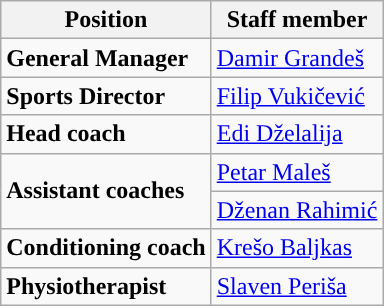<table class="wikitable">
<tr>
<th>Position</th>
<th>Staff member</th>
</tr>
<tr>
<td><strong>General Manager</strong></td>
<td> <a href='#'>Damir Grandeš</a></td>
</tr>
<tr>
<td><strong>Sports Director</strong></td>
<td> <a href='#'>Filip Vukičević</a></td>
</tr>
<tr>
<td><strong>Head coach</strong></td>
<td> <a href='#'>Edi Dželalija</a></td>
</tr>
<tr>
<td rowspan=2><strong>Assistant coaches</strong></td>
<td> <a href='#'>Petar Maleš</a></td>
</tr>
<tr>
<td> <a href='#'>Dženan Rahimić</a></td>
</tr>
<tr>
<td><strong>Conditioning coach</strong></td>
<td> <a href='#'>Krešo Baljkas</a></td>
</tr>
<tr>
<td><strong>Physiotherapist</strong></td>
<td> <a href='#'>Slaven Periša</a></td>
</tr>
</table>
